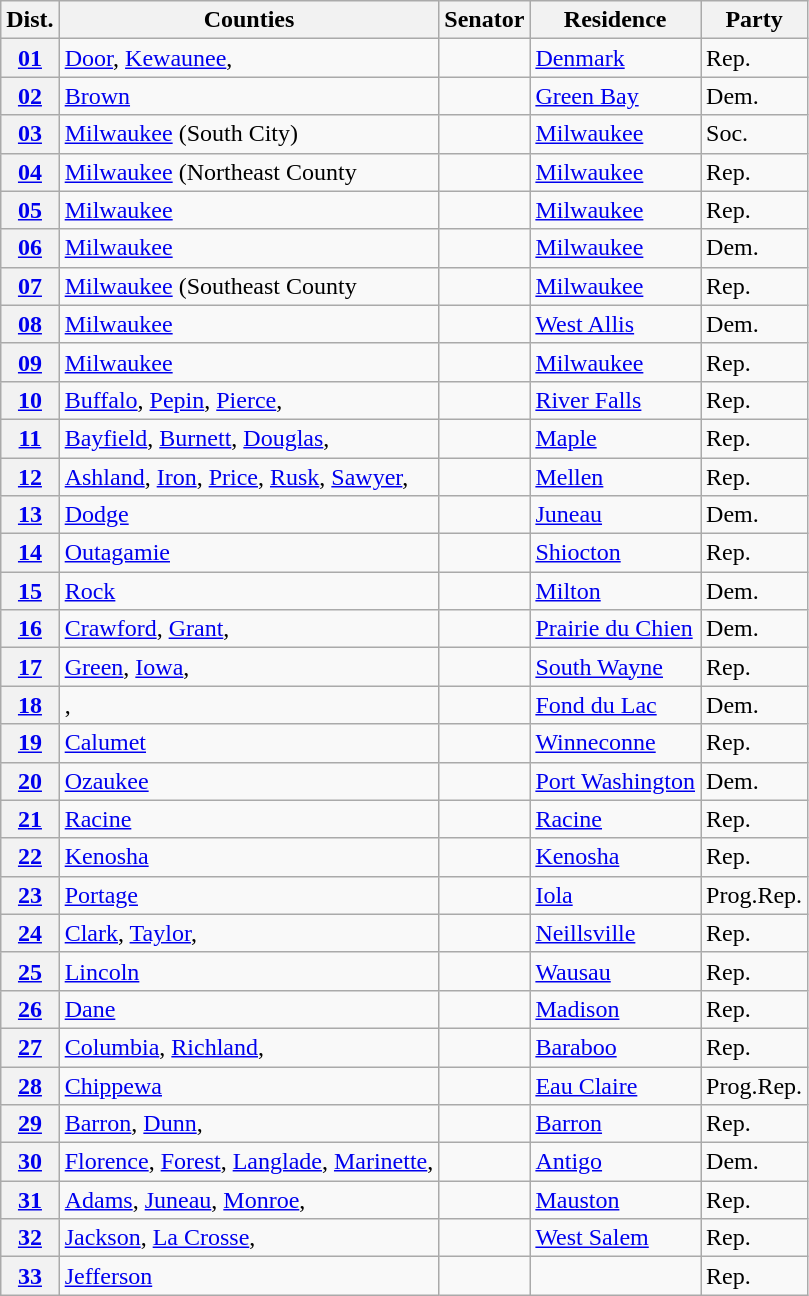<table class="wikitable sortable">
<tr>
<th>Dist.</th>
<th>Counties</th>
<th>Senator</th>
<th>Residence</th>
<th>Party</th>
</tr>
<tr>
<th><a href='#'>01</a></th>
<td><a href='#'>Door</a>, <a href='#'>Kewaunee</a>, </td>
<td></td>
<td><a href='#'>Denmark</a></td>
<td>Rep.</td>
</tr>
<tr>
<th><a href='#'>02</a></th>
<td><a href='#'>Brown</a> </td>
<td></td>
<td><a href='#'>Green Bay</a></td>
<td>Dem.</td>
</tr>
<tr>
<th><a href='#'>03</a></th>
<td><a href='#'>Milwaukee</a> (South City)</td>
<td></td>
<td><a href='#'>Milwaukee</a></td>
<td>Soc.</td>
</tr>
<tr>
<th><a href='#'>04</a></th>
<td><a href='#'>Milwaukee</a> (Northeast County </td>
<td></td>
<td><a href='#'>Milwaukee</a></td>
<td>Rep.</td>
</tr>
<tr>
<th><a href='#'>05</a></th>
<td><a href='#'>Milwaukee</a> </td>
<td></td>
<td><a href='#'>Milwaukee</a></td>
<td>Rep.</td>
</tr>
<tr>
<th><a href='#'>06</a></th>
<td><a href='#'>Milwaukee</a> </td>
<td></td>
<td><a href='#'>Milwaukee</a></td>
<td>Dem.</td>
</tr>
<tr>
<th><a href='#'>07</a></th>
<td><a href='#'>Milwaukee</a> (Southeast County </td>
<td></td>
<td><a href='#'>Milwaukee</a></td>
<td>Rep.</td>
</tr>
<tr>
<th><a href='#'>08</a></th>
<td><a href='#'>Milwaukee</a> </td>
<td></td>
<td><a href='#'>West Allis</a></td>
<td>Dem.</td>
</tr>
<tr>
<th><a href='#'>09</a></th>
<td><a href='#'>Milwaukee</a> </td>
<td></td>
<td><a href='#'>Milwaukee</a></td>
<td>Rep.</td>
</tr>
<tr>
<th><a href='#'>10</a></th>
<td><a href='#'>Buffalo</a>, <a href='#'>Pepin</a>, <a href='#'>Pierce</a>, </td>
<td></td>
<td><a href='#'>River Falls</a></td>
<td>Rep.</td>
</tr>
<tr>
<th><a href='#'>11</a></th>
<td><a href='#'>Bayfield</a>, <a href='#'>Burnett</a>, <a href='#'>Douglas</a>, </td>
<td></td>
<td><a href='#'>Maple</a></td>
<td>Rep.</td>
</tr>
<tr>
<th><a href='#'>12</a></th>
<td><a href='#'>Ashland</a>, <a href='#'>Iron</a>, <a href='#'>Price</a>, <a href='#'>Rusk</a>, <a href='#'>Sawyer</a>, </td>
<td></td>
<td><a href='#'>Mellen</a></td>
<td>Rep.</td>
</tr>
<tr>
<th><a href='#'>13</a></th>
<td><a href='#'>Dodge</a> </td>
<td></td>
<td><a href='#'>Juneau</a></td>
<td>Dem.</td>
</tr>
<tr>
<th><a href='#'>14</a></th>
<td><a href='#'>Outagamie</a> </td>
<td></td>
<td><a href='#'>Shiocton</a></td>
<td>Rep.</td>
</tr>
<tr>
<th><a href='#'>15</a></th>
<td><a href='#'>Rock</a></td>
<td></td>
<td><a href='#'>Milton</a></td>
<td>Dem.</td>
</tr>
<tr>
<th><a href='#'>16</a></th>
<td><a href='#'>Crawford</a>, <a href='#'>Grant</a>, </td>
<td></td>
<td><a href='#'>Prairie du Chien</a></td>
<td>Dem.</td>
</tr>
<tr>
<th><a href='#'>17</a></th>
<td><a href='#'>Green</a>, <a href='#'>Iowa</a>, </td>
<td></td>
<td><a href='#'>South Wayne</a></td>
<td>Rep.</td>
</tr>
<tr>
<th><a href='#'>18</a></th>
<td>,  </td>
<td></td>
<td><a href='#'>Fond du Lac</a></td>
<td>Dem.</td>
</tr>
<tr>
<th><a href='#'>19</a></th>
<td><a href='#'>Calumet</a> </td>
<td></td>
<td><a href='#'>Winneconne</a></td>
<td>Rep.</td>
</tr>
<tr>
<th><a href='#'>20</a></th>
<td><a href='#'>Ozaukee</a> </td>
<td></td>
<td><a href='#'>Port Washington</a></td>
<td>Dem.</td>
</tr>
<tr>
<th><a href='#'>21</a></th>
<td><a href='#'>Racine</a></td>
<td></td>
<td><a href='#'>Racine</a></td>
<td>Rep.</td>
</tr>
<tr>
<th><a href='#'>22</a></th>
<td><a href='#'>Kenosha</a> </td>
<td></td>
<td><a href='#'>Kenosha</a></td>
<td>Rep.</td>
</tr>
<tr>
<th><a href='#'>23</a></th>
<td><a href='#'>Portage</a> </td>
<td></td>
<td><a href='#'>Iola</a></td>
<td>Prog.Rep.</td>
</tr>
<tr>
<th><a href='#'>24</a></th>
<td><a href='#'>Clark</a>, <a href='#'>Taylor</a>, </td>
<td></td>
<td><a href='#'>Neillsville</a></td>
<td>Rep.</td>
</tr>
<tr>
<th><a href='#'>25</a></th>
<td><a href='#'>Lincoln</a> </td>
<td></td>
<td><a href='#'>Wausau</a></td>
<td>Rep.</td>
</tr>
<tr>
<th><a href='#'>26</a></th>
<td><a href='#'>Dane</a></td>
<td></td>
<td><a href='#'>Madison</a></td>
<td>Rep.</td>
</tr>
<tr>
<th><a href='#'>27</a></th>
<td><a href='#'>Columbia</a>, <a href='#'>Richland</a>, </td>
<td></td>
<td><a href='#'>Baraboo</a></td>
<td>Rep.</td>
</tr>
<tr>
<th><a href='#'>28</a></th>
<td><a href='#'>Chippewa</a> </td>
<td></td>
<td><a href='#'>Eau Claire</a></td>
<td>Prog.Rep.</td>
</tr>
<tr>
<th><a href='#'>29</a></th>
<td><a href='#'>Barron</a>, <a href='#'>Dunn</a>, </td>
<td></td>
<td><a href='#'>Barron</a></td>
<td>Rep.</td>
</tr>
<tr>
<th><a href='#'>30</a></th>
<td><a href='#'>Florence</a>, <a href='#'>Forest</a>, <a href='#'>Langlade</a>, <a href='#'>Marinette</a>, </td>
<td></td>
<td><a href='#'>Antigo</a></td>
<td>Dem.</td>
</tr>
<tr>
<th><a href='#'>31</a></th>
<td><a href='#'>Adams</a>, <a href='#'>Juneau</a>, <a href='#'>Monroe</a>, </td>
<td></td>
<td><a href='#'>Mauston</a></td>
<td>Rep.</td>
</tr>
<tr>
<th><a href='#'>32</a></th>
<td><a href='#'>Jackson</a>, <a href='#'>La Crosse</a>, </td>
<td></td>
<td><a href='#'>West Salem</a></td>
<td>Rep.</td>
</tr>
<tr>
<th><a href='#'>33</a></th>
<td><a href='#'>Jefferson</a> </td>
<td></td>
<td></td>
<td>Rep.</td>
</tr>
</table>
